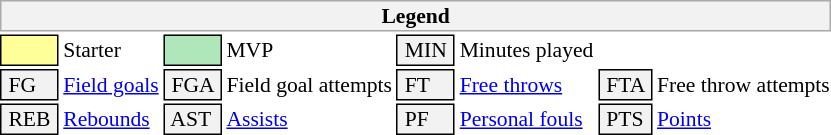<table class="toccolours" style="font-size: 90%; white-space: nowrap;">
<tr>
<th colspan="8" style="background-color: #F2F2F2; border: 1px solid #AAAAAA;">Legend</th>
</tr>
<tr>
<td style="background-color: #FFFF99; border: 1px solid black;"></td>
<td>Starter</td>
<td style="background-color: #AFE6BA; border: 1px solid black;"></td>
<td>MVP</td>
<td style="background-color: #F2F2F2; border: 1px solid black;"> MIN </td>
<td>Minutes played</td>
</tr>
<tr>
<td style="background-color: #F2F2F2; border: 1px solid black;"> FG </td>
<td><a href='#'>Field goals</a></td>
<td style="background-color: #F2F2F2; border: 1px solid black;"> FGA </td>
<td>Field goal attempts</td>
<td style="background-color: #F2F2F2; border: 1px solid black"> FT </td>
<td><a href='#'>Free throws</a></td>
<td style="background-color: #F2F2F2; border: 1px solid black;"> FTA </td>
<td>Free throw attempts</td>
</tr>
<tr>
<td style="background-color: #F2F2F2; border: 1px solid black"> REB </td>
<td><a href='#'>Rebounds</a></td>
<td style="background-color: #F2F2F2; border: 1px solid black"> AST </td>
<td><a href='#'>Assists</a></td>
<td style="background-color: #F2F2F2; border: 1px solid black;"> PF </td>
<td><a href='#'>Personal fouls</a></td>
<td style="background-color: #F2F2F2; border: 1px solid black"> PTS </td>
<td><a href='#'>Points</a></td>
</tr>
</table>
